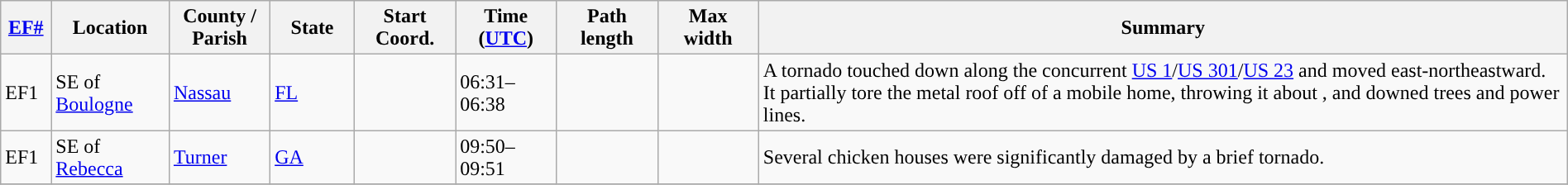<table class="wikitable sortable" style="width:100%;">
<tr>
<th scope="col"  style="width:3%; text-align:center;"><a href='#'>EF#</a></th>
<th scope="col"  style="width:7%; text-align:center;" class="unsortable">Location</th>
<th scope="col"  style="width:6%; text-align:center;" class="unsortable">County / Parish</th>
<th scope="col"  style="width:5%; text-align:center;">State</th>
<th scope="col"  style="width:6%; text-align:center;">Start Coord.</th>
<th scope="col"  style="width:6%; text-align:center;">Time (<a href='#'>UTC</a>)</th>
<th scope="col"  style="width:6%; text-align:center;">Path length</th>
<th scope="col"  style="width:6%; text-align:center;">Max width</th>
<th scope="col" class="unsortable" style="width:48%; text-align:center;">Summary</th>
</tr>
<tr>
<td>EF1</td>
<td>SE of <a href='#'>Boulogne</a></td>
<td><a href='#'>Nassau</a></td>
<td><a href='#'>FL</a></td>
<td></td>
<td>06:31–06:38</td>
<td></td>
<td></td>
<td>A tornado touched down along the concurrent <a href='#'>US 1</a>/<a href='#'>US 301</a>/<a href='#'>US 23</a> and moved east-northeastward. It partially tore the metal roof off of a mobile home, throwing it about , and downed trees and power lines.</td>
</tr>
<tr>
<td>EF1</td>
<td>SE of <a href='#'>Rebecca</a></td>
<td><a href='#'>Turner</a></td>
<td><a href='#'>GA</a></td>
<td></td>
<td>09:50–09:51</td>
<td></td>
<td></td>
<td>Several chicken houses were significantly damaged by a brief tornado.</td>
</tr>
<tr>
</tr>
</table>
